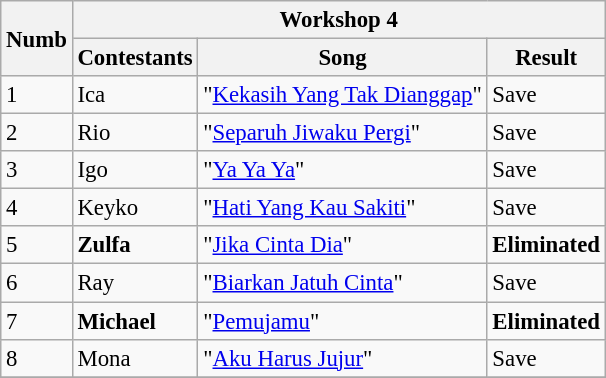<table class="wikitable" style="font-size:95%;">
<tr>
<th rowspan="2">Numb</th>
<th colspan="3">Workshop 4</th>
</tr>
<tr>
<th>Contestants</th>
<th>Song </th>
<th>Result</th>
</tr>
<tr>
<td>1</td>
<td>Ica</td>
<td>"<a href='#'>Kekasih Yang Tak Dianggap</a>" </td>
<td>Save</td>
</tr>
<tr>
<td>2</td>
<td>Rio</td>
<td>"<a href='#'>Separuh Jiwaku Pergi</a>" </td>
<td>Save</td>
</tr>
<tr>
<td>3</td>
<td>Igo</td>
<td>"<a href='#'>Ya Ya Ya</a>" </td>
<td>Save</td>
</tr>
<tr>
<td>4</td>
<td>Keyko</td>
<td>"<a href='#'>Hati Yang Kau Sakiti</a>" </td>
<td>Save</td>
</tr>
<tr>
<td>5</td>
<td><strong>Zulfa</strong></td>
<td>"<a href='#'>Jika Cinta Dia</a>" </td>
<td><strong>Eliminated</strong></td>
</tr>
<tr>
<td>6</td>
<td>Ray</td>
<td>"<a href='#'>Biarkan Jatuh Cinta</a>" </td>
<td>Save</td>
</tr>
<tr>
<td>7</td>
<td><strong>Michael</strong></td>
<td>"<a href='#'>Pemujamu</a>" </td>
<td><strong>Eliminated</strong></td>
</tr>
<tr>
<td>8</td>
<td>Mona</td>
<td>"<a href='#'>Aku Harus Jujur</a>" </td>
<td>Save</td>
</tr>
<tr>
</tr>
</table>
